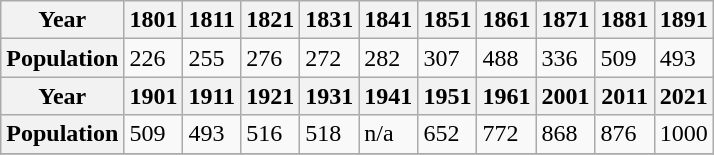<table border="1" class="wikitable" align="center">
<tr>
<th>Year</th>
<th>1801</th>
<th>1811</th>
<th>1821</th>
<th>1831</th>
<th>1841</th>
<th>1851</th>
<th>1861</th>
<th>1871</th>
<th>1881</th>
<th>1891</th>
</tr>
<tr>
<th>Population</th>
<td>226</td>
<td>255</td>
<td>276</td>
<td>272</td>
<td>282</td>
<td>307</td>
<td>488</td>
<td>336</td>
<td>509</td>
<td>493</td>
</tr>
<tr>
<th>Year</th>
<th>1901</th>
<th>1911</th>
<th>1921</th>
<th>1931</th>
<th>1941</th>
<th>1951</th>
<th>1961</th>
<th>2001</th>
<th>2011</th>
<th>2021</th>
</tr>
<tr>
<th>Population</th>
<td>509</td>
<td>493</td>
<td>516</td>
<td>518</td>
<td>n/a</td>
<td>652</td>
<td>772</td>
<td>868</td>
<td>876</td>
<td>1000</td>
</tr>
<tr>
</tr>
</table>
